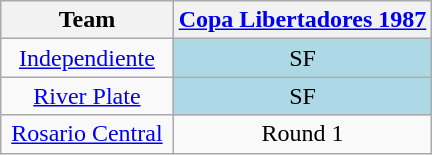<table class="wikitable">
<tr>
<th style="width:40%;">Team</th>
<th style="width:60%;"><a href='#'>Copa Libertadores 1987</a></th>
</tr>
<tr style="text-align:center;">
<td><a href='#'>Independiente</a></td>
<td style="background:lightblue;">SF</td>
</tr>
<tr style="text-align:center;">
<td><a href='#'>River Plate</a></td>
<td style="background:lightblue;">SF</td>
</tr>
<tr style="text-align:center;">
<td><a href='#'>Rosario Central</a></td>
<td>Round 1</td>
</tr>
</table>
